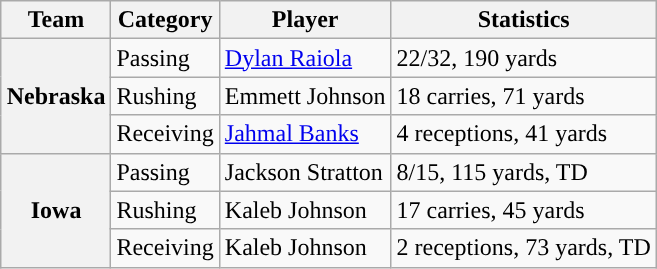<table class="wikitable" style="float:right">
<tr>
<th>Team</th>
<th>Category</th>
<th>Player</th>
<th>Statistics</th>
</tr>
<tr>
<th rowspan=3>Nebraska</th>
<td>Passing</td>
<td><a href='#'>Dylan Raiola</a></td>
<td>22/32, 190 yards</td>
</tr>
<tr>
<td>Rushing</td>
<td>Emmett Johnson</td>
<td>18 carries, 71 yards</td>
</tr>
<tr>
<td>Receiving</td>
<td><a href='#'>Jahmal Banks</a></td>
<td>4 receptions, 41 yards</td>
</tr>
<tr>
<th rowspan=3>Iowa</th>
<td>Passing</td>
<td>Jackson Stratton</td>
<td>8/15, 115 yards, TD</td>
</tr>
<tr>
<td>Rushing</td>
<td>Kaleb Johnson</td>
<td>17 carries, 45 yards</td>
</tr>
<tr>
<td>Receiving</td>
<td>Kaleb Johnson</td>
<td>2 receptions, 73 yards, TD</td>
</tr>
</table>
